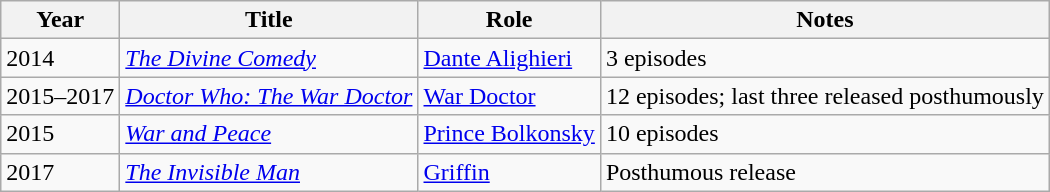<table class="wikitable">
<tr>
<th>Year</th>
<th>Title</th>
<th>Role</th>
<th>Notes</th>
</tr>
<tr>
<td>2014</td>
<td><em><a href='#'>The Divine Comedy</a></em></td>
<td><a href='#'>Dante Alighieri</a></td>
<td>3 episodes</td>
</tr>
<tr>
<td>2015–2017</td>
<td><em><a href='#'>Doctor Who: The War Doctor</a></em></td>
<td><a href='#'>War Doctor</a></td>
<td>12 episodes; last three released posthumously</td>
</tr>
<tr>
<td>2015</td>
<td><em><a href='#'>War and Peace</a></em></td>
<td><a href='#'>Prince Bolkonsky</a></td>
<td>10 episodes</td>
</tr>
<tr>
<td>2017</td>
<td><em><a href='#'>The Invisible Man</a></em></td>
<td><a href='#'>Griffin</a></td>
<td>Posthumous release</td>
</tr>
</table>
